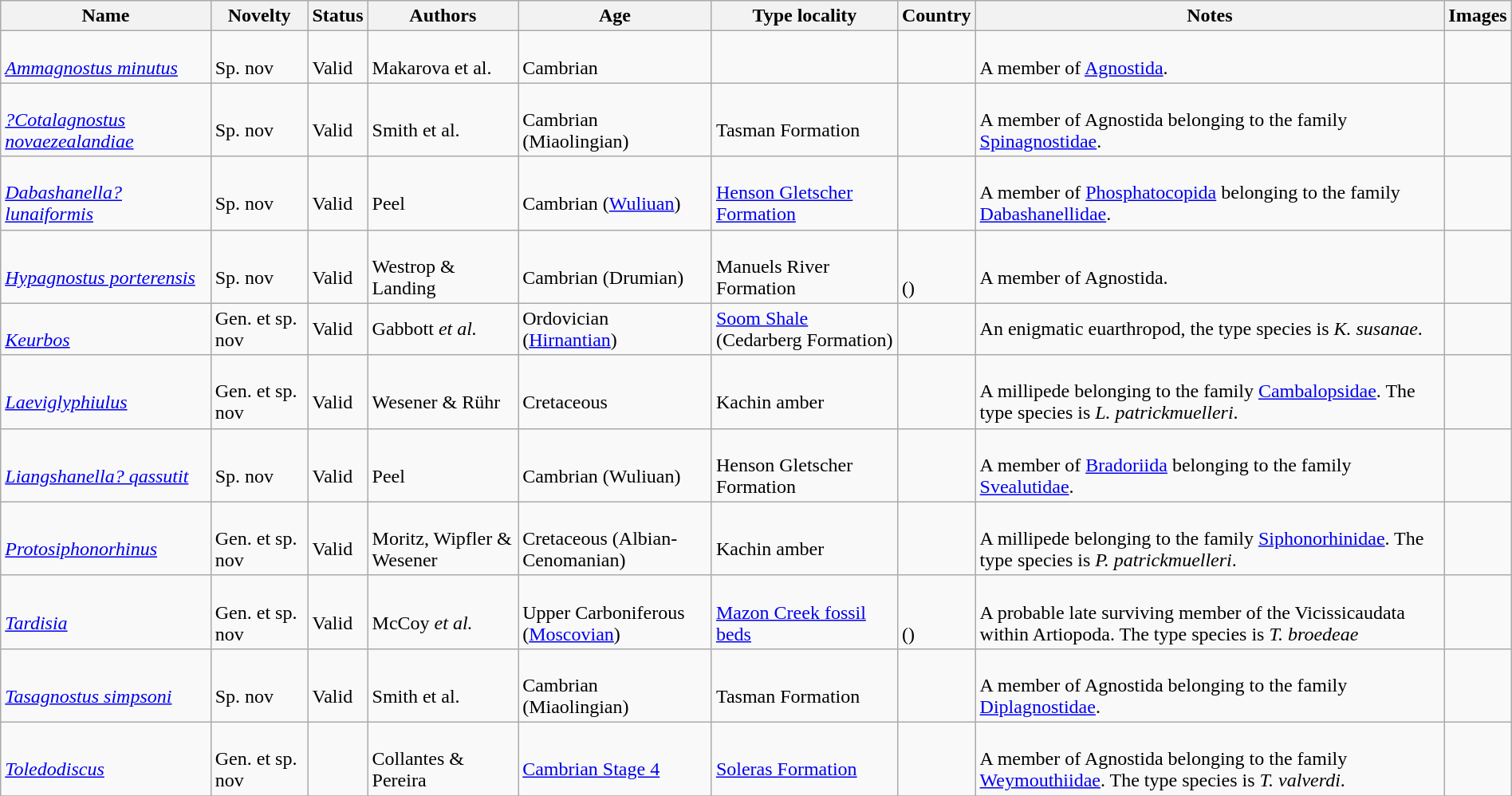<table class="wikitable sortable" align="center" width="100%">
<tr>
<th>Name</th>
<th>Novelty</th>
<th>Status</th>
<th>Authors</th>
<th>Age</th>
<th>Type locality</th>
<th>Country</th>
<th>Notes</th>
<th>Images</th>
</tr>
<tr>
<td><br><em><a href='#'>Ammagnostus minutus</a></em></td>
<td><br>Sp. nov</td>
<td><br>Valid</td>
<td><br>Makarova et al.</td>
<td><br>Cambrian</td>
<td></td>
<td><br></td>
<td><br>A member of <a href='#'>Agnostida</a>.</td>
<td></td>
</tr>
<tr>
<td><br><em><a href='#'>?Cotalagnostus novaezealandiae</a></em></td>
<td><br>Sp. nov</td>
<td><br>Valid</td>
<td><br>Smith et al.</td>
<td><br>Cambrian (Miaolingian)</td>
<td><br>Tasman Formation</td>
<td><br></td>
<td><br>A member of Agnostida belonging to the family <a href='#'>Spinagnostidae</a>.</td>
<td></td>
</tr>
<tr>
<td><br><em><a href='#'>Dabashanella? lunaiformis</a></em></td>
<td><br>Sp. nov</td>
<td><br>Valid</td>
<td><br>Peel</td>
<td><br>Cambrian (<a href='#'>Wuliuan</a>)</td>
<td><br><a href='#'>Henson Gletscher Formation</a></td>
<td><br></td>
<td><br>A member of <a href='#'>Phosphatocopida</a> belonging to the family <a href='#'>Dabashanellidae</a>.</td>
<td></td>
</tr>
<tr>
<td><br><em><a href='#'>Hypagnostus porterensis</a></em></td>
<td><br>Sp. nov</td>
<td><br>Valid</td>
<td><br>Westrop & Landing</td>
<td><br>Cambrian (Drumian)</td>
<td><br>Manuels River Formation</td>
<td><br><br>()</td>
<td><br>A member of Agnostida.</td>
<td></td>
</tr>
<tr>
<td><br><em><a href='#'>Keurbos</a></em></td>
<td>Gen. et sp. nov</td>
<td>Valid</td>
<td>Gabbott <em>et al.</em></td>
<td>Ordovician<br>(<a href='#'>Hirnantian</a>)</td>
<td><a href='#'>Soom Shale</a> (Cedarberg Formation)</td>
<td></td>
<td>An enigmatic euarthropod, the type species is <em>K. susanae</em>.</td>
<td></td>
</tr>
<tr>
<td><br><em><a href='#'>Laeviglyphiulus</a></em></td>
<td><br>Gen. et sp. nov</td>
<td><br>Valid</td>
<td><br>Wesener & Rühr</td>
<td><br>Cretaceous</td>
<td><br>Kachin amber</td>
<td><br></td>
<td><br>A millipede belonging to the family <a href='#'>Cambalopsidae</a>. The type species is <em>L. patrickmuelleri</em>.</td>
<td></td>
</tr>
<tr>
<td><br><em><a href='#'>Liangshanella? qassutit</a></em></td>
<td><br>Sp. nov</td>
<td><br>Valid</td>
<td><br>Peel</td>
<td><br>Cambrian (Wuliuan)</td>
<td><br>Henson Gletscher Formation</td>
<td><br></td>
<td><br>A member of <a href='#'>Bradoriida</a> belonging to the family <a href='#'>Svealutidae</a>.</td>
<td></td>
</tr>
<tr>
<td><br><em><a href='#'>Protosiphonorhinus</a></em></td>
<td><br>Gen. et sp. nov</td>
<td><br>Valid</td>
<td><br>Moritz, Wipfler & Wesener</td>
<td><br>Cretaceous (Albian-Cenomanian)</td>
<td><br>Kachin amber</td>
<td><br></td>
<td><br>A millipede belonging to the family <a href='#'>Siphonorhinidae</a>. The type species is <em>P. patrickmuelleri</em>.</td>
<td></td>
</tr>
<tr>
<td><br><em><a href='#'>Tardisia</a></em></td>
<td><br>Gen. et sp. nov</td>
<td><br>Valid</td>
<td><br>McCoy <em>et al.</em></td>
<td><br>Upper Carboniferous (<a href='#'>Moscovian</a>)</td>
<td><br><a href='#'>Mazon Creek fossil beds</a></td>
<td><br><br>()</td>
<td><br>A probable late surviving member of the Vicissicaudata within Artiopoda. The type species is <em>T. broedeae</em></td>
<td></td>
</tr>
<tr>
<td><br><em><a href='#'>Tasagnostus simpsoni</a></em></td>
<td><br>Sp. nov</td>
<td><br>Valid</td>
<td><br>Smith et al.</td>
<td><br>Cambrian (Miaolingian)</td>
<td><br>Tasman Formation</td>
<td><br></td>
<td><br>A member of Agnostida belonging to the family <a href='#'>Diplagnostidae</a>.</td>
<td></td>
</tr>
<tr>
<td><br><em><a href='#'>Toledodiscus</a></em></td>
<td><br>Gen. et sp. nov</td>
<td></td>
<td><br>Collantes & Pereira</td>
<td><br><a href='#'>Cambrian Stage 4</a></td>
<td><br><a href='#'>Soleras Formation</a></td>
<td><br></td>
<td><br>A member of Agnostida belonging to the family <a href='#'>Weymouthiidae</a>. The type species is <em>T. valverdi</em>.</td>
<td></td>
</tr>
<tr>
</tr>
</table>
